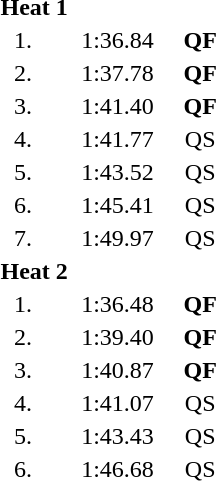<table style="text-align:center">
<tr>
<td colspan=4 align=left><strong>Heat 1</strong></td>
</tr>
<tr>
<td width=30>1.</td>
<td align=left></td>
<td width=80>1:36.84</td>
<td><strong>QF</strong></td>
</tr>
<tr>
<td>2.</td>
<td align=left></td>
<td>1:37.78</td>
<td><strong>QF</strong></td>
</tr>
<tr>
<td>3.</td>
<td align=left></td>
<td>1:41.40</td>
<td><strong>QF</strong></td>
</tr>
<tr>
<td>4.</td>
<td align=left></td>
<td>1:41.77</td>
<td>QS</td>
</tr>
<tr>
<td>5.</td>
<td align=left></td>
<td>1:43.52</td>
<td>QS</td>
</tr>
<tr>
<td>6.</td>
<td align=left></td>
<td>1:45.41</td>
<td>QS</td>
</tr>
<tr>
<td>7.</td>
<td align=left></td>
<td>1:49.97</td>
<td>QS</td>
</tr>
<tr>
<td colspan=4 align=left><strong>Heat 2</strong></td>
</tr>
<tr>
<td>1.</td>
<td align=left></td>
<td>1:36.48</td>
<td><strong>QF</strong></td>
</tr>
<tr>
<td>2.</td>
<td align=left></td>
<td>1:39.40</td>
<td><strong>QF</strong></td>
</tr>
<tr>
<td>3.</td>
<td align=left></td>
<td>1:40.87</td>
<td><strong>QF</strong></td>
</tr>
<tr>
<td>4.</td>
<td align=left></td>
<td>1:41.07</td>
<td>QS</td>
</tr>
<tr>
<td>5.</td>
<td align=left></td>
<td>1:43.43</td>
<td>QS</td>
</tr>
<tr>
<td>6.</td>
<td align=left></td>
<td>1:46.68</td>
<td>QS</td>
</tr>
</table>
